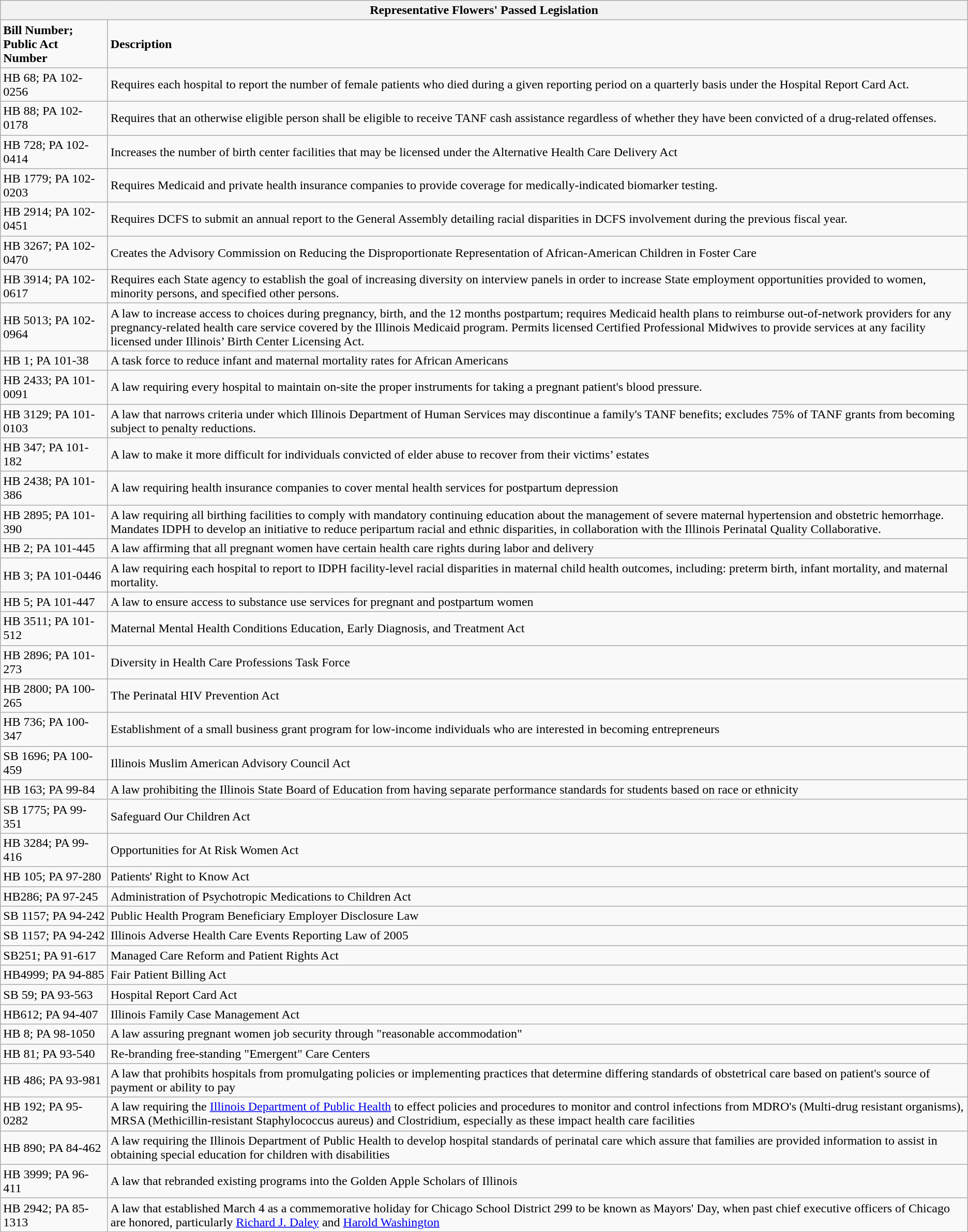<table role="presentation" class="wikitable mw-collapsible mw-collapsed">
<tr>
<th colspan="2" style="width:600px"><strong>Representative Flowers' Passed Legislation</strong></th>
</tr>
<tr>
<td><strong>Bill Number; Public Act Number</strong></td>
<td><strong>Description</strong></td>
</tr>
<tr>
<td>HB 68; PA 102-0256</td>
<td>Requires each hospital to report the number of female patients who died during a given reporting period on a quarterly basis under the Hospital Report Card Act.</td>
</tr>
<tr>
<td>HB 88; PA 102-0178</td>
<td>Requires that an otherwise eligible person shall be eligible to receive TANF cash assistance regardless of whether they have been convicted of a drug-related offenses.</td>
</tr>
<tr>
<td>HB 728; PA 102-0414</td>
<td>Increases the number of birth center facilities that may be licensed under the Alternative Health Care Delivery Act</td>
</tr>
<tr>
<td>HB 1779; PA 102-0203</td>
<td>Requires Medicaid and private health insurance companies to provide coverage for medically-indicated biomarker testing.</td>
</tr>
<tr>
<td>HB 2914; PA 102-0451</td>
<td>Requires DCFS to submit an annual report to the General Assembly detailing racial disparities in DCFS involvement during the previous fiscal year.</td>
</tr>
<tr>
<td>HB 3267; PA 102-0470</td>
<td>Creates the Advisory Commission on Reducing the Disproportionate Representation of African-American Children in Foster Care</td>
</tr>
<tr>
<td>HB 3914; PA 102-0617</td>
<td>Requires each State agency to establish the goal of increasing diversity on interview panels in order to increase State employment opportunities provided to women, minority persons, and specified other persons.</td>
</tr>
<tr>
<td>HB 5013; PA 102-0964</td>
<td>A law to increase access to choices during pregnancy, birth, and the 12 months postpartum; requires Medicaid health plans to reimburse out-of-network providers for any pregnancy-related health care service covered by the Illinois Medicaid program. Permits licensed Certified Professional Midwives to provide services at any facility licensed under Illinois’ Birth Center Licensing Act.</td>
</tr>
<tr>
<td>HB 1; PA 101-38</td>
<td>A task force to reduce infant and maternal mortality rates for African Americans</td>
</tr>
<tr>
<td>HB 2433; PA 101-0091</td>
<td>A law requiring every hospital to maintain on-site the proper instruments for taking a pregnant patient's blood pressure.</td>
</tr>
<tr>
<td>HB 3129; PA 101-0103</td>
<td>A law that narrows criteria under which Illinois Department of Human Services may discontinue a family's TANF benefits; excludes 75% of TANF grants from becoming subject to penalty reductions.</td>
</tr>
<tr>
<td>HB 347; PA 101-182</td>
<td>A law to make it more difficult for individuals convicted of elder abuse to recover from their victims’ estates</td>
</tr>
<tr>
<td>HB 2438; PA 101-386</td>
<td>A law requiring health insurance companies to cover mental health services for postpartum depression</td>
</tr>
<tr>
<td>HB 2895; PA 101-390</td>
<td>A law requiring all birthing facilities to comply with mandatory continuing education about the management of severe maternal hypertension and obstetric hemorrhage. Mandates IDPH to develop an initiative to reduce peripartum racial and ethnic disparities, in collaboration with the Illinois Perinatal Quality Collaborative.</td>
</tr>
<tr>
<td>HB 2; PA 101-445</td>
<td>A law affirming that all pregnant women have certain health care rights during labor and delivery</td>
</tr>
<tr>
<td>HB 3; PA 101-0446</td>
<td>A law requiring each hospital to report to IDPH facility-level racial disparities in maternal child health outcomes, including: preterm birth, infant mortality, and maternal mortality.</td>
</tr>
<tr>
<td>HB 5; PA 101-447</td>
<td>A law to ensure access to substance use services for pregnant and postpartum women</td>
</tr>
<tr>
<td>HB 3511; PA 101-512</td>
<td>Maternal Mental Health Conditions Education, Early Diagnosis, and Treatment Act</td>
</tr>
<tr>
<td>HB 2896; PA 101-273</td>
<td>Diversity in Health Care Professions Task Force</td>
</tr>
<tr>
<td>HB 2800; PA 100-265</td>
<td>The Perinatal HIV Prevention Act</td>
</tr>
<tr>
<td>HB 736; PA 100-347</td>
<td>Establishment of a small business grant program for low-income individuals who are interested in becoming entrepreneurs</td>
</tr>
<tr>
<td>SB 1696; PA 100-459</td>
<td>Illinois Muslim American Advisory Council Act</td>
</tr>
<tr>
<td>HB 163; PA 99-84</td>
<td>A law prohibiting the Illinois State Board of Education from having separate performance standards for students based on race or ethnicity</td>
</tr>
<tr>
<td>SB 1775; PA 99-351</td>
<td>Safeguard Our Children Act</td>
</tr>
<tr>
<td>HB 3284; PA 99-416</td>
<td>Opportunities for At Risk Women Act</td>
</tr>
<tr>
<td>HB 105; PA 97-280</td>
<td>Patients' Right to Know Act</td>
</tr>
<tr>
<td>HB286; PA 97-245</td>
<td>Administration of Psychotropic Medications to Children Act</td>
</tr>
<tr>
<td>SB 1157; PA 94-242</td>
<td>Public Health Program Beneficiary Employer Disclosure Law</td>
</tr>
<tr>
<td>SB 1157; PA 94-242</td>
<td>Illinois Adverse Health Care Events Reporting Law of 2005</td>
</tr>
<tr>
<td>SB251; PA 91-617</td>
<td>Managed Care Reform and Patient Rights Act</td>
</tr>
<tr>
<td>HB4999; PA 94-885</td>
<td>Fair Patient Billing Act</td>
</tr>
<tr>
<td>SB 59; PA 93-563</td>
<td>Hospital Report Card Act</td>
</tr>
<tr>
<td>HB612; PA 94-407</td>
<td>Illinois Family Case Management Act</td>
</tr>
<tr>
<td>HB 8; PA 98-1050</td>
<td>A law assuring pregnant women job security through "reasonable accommodation"</td>
</tr>
<tr>
<td>HB 81; PA 93-540</td>
<td>Re-branding free-standing "Emergent" Care Centers</td>
</tr>
<tr>
<td>HB 486; PA 93-981</td>
<td>A law that prohibits hospitals from promulgating policies or implementing practices that determine differing standards of obstetrical care based on patient's source of payment or ability to pay</td>
</tr>
<tr>
<td>HB 192; PA 95-0282</td>
<td>A law requiring the <a href='#'>Illinois Department of Public Health</a> to effect policies and procedures to monitor and control infections from MDRO's (Multi-drug resistant organisms), MRSA (Methicillin-resistant Staphylococcus aureus) and Clostridium, especially as these impact health care facilities</td>
</tr>
<tr>
<td>HB 890; PA 84-462</td>
<td>A law requiring the Illinois Department of Public Health to develop hospital standards of perinatal care which assure that families are provided information to assist in obtaining special education for children with disabilities</td>
</tr>
<tr>
<td>HB 3999; PA 96-411</td>
<td>A law that rebranded existing programs into the Golden Apple Scholars of Illinois</td>
</tr>
<tr>
<td>HB 2942; PA 85-1313</td>
<td>A law that established March 4 as a commemorative holiday for Chicago School District 299 to be known as Mayors' Day, when past chief executive officers of Chicago are honored, particularly <a href='#'>Richard J. Daley</a> and <a href='#'>Harold Washington</a></td>
</tr>
</table>
